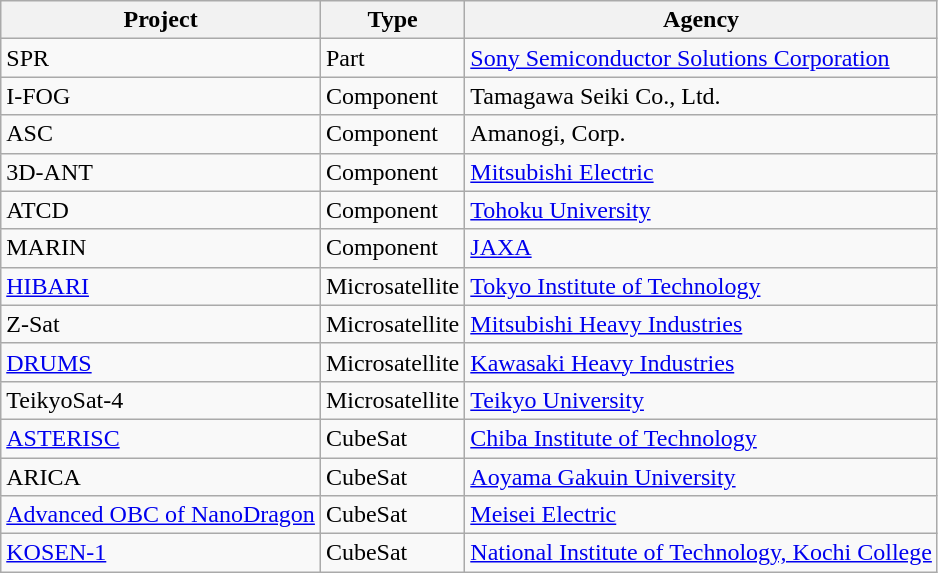<table class="wikitable">
<tr>
<th>Project</th>
<th>Type</th>
<th>Agency</th>
</tr>
<tr>
<td nowrap>SPR</td>
<td>Part</td>
<td><a href='#'>Sony Semiconductor Solutions Corporation</a></td>
</tr>
<tr>
<td>I-FOG</td>
<td>Component</td>
<td>Tamagawa Seiki Co., Ltd.</td>
</tr>
<tr>
<td>ASC</td>
<td>Component</td>
<td>Amanogi, Corp.</td>
</tr>
<tr>
<td>3D-ANT</td>
<td>Component</td>
<td><a href='#'>Mitsubishi Electric</a></td>
</tr>
<tr>
<td>ATCD</td>
<td>Component</td>
<td><a href='#'>Tohoku University</a></td>
</tr>
<tr>
<td>MARIN</td>
<td>Component</td>
<td><a href='#'>JAXA</a></td>
</tr>
<tr>
<td><a href='#'>HIBARI</a></td>
<td>Microsatellite</td>
<td><a href='#'>Tokyo Institute of Technology</a></td>
</tr>
<tr>
<td>Z-Sat</td>
<td>Microsatellite</td>
<td><a href='#'>Mitsubishi Heavy Industries</a></td>
</tr>
<tr>
<td><a href='#'>DRUMS</a></td>
<td>Microsatellite</td>
<td><a href='#'>Kawasaki Heavy Industries</a></td>
</tr>
<tr>
<td>TeikyoSat-4</td>
<td>Microsatellite</td>
<td><a href='#'>Teikyo University</a></td>
</tr>
<tr>
<td><a href='#'>ASTERISC</a></td>
<td>CubeSat</td>
<td><a href='#'>Chiba Institute of Technology</a></td>
</tr>
<tr>
<td>ARICA</td>
<td>CubeSat</td>
<td><a href='#'>Aoyama Gakuin University</a></td>
</tr>
<tr>
<td><a href='#'>Advanced OBC of NanoDragon</a></td>
<td>CubeSat</td>
<td><a href='#'>Meisei Electric</a></td>
</tr>
<tr>
<td><a href='#'>KOSEN-1</a></td>
<td>CubeSat</td>
<td><a href='#'>National Institute of Technology, Kochi College</a></td>
</tr>
</table>
